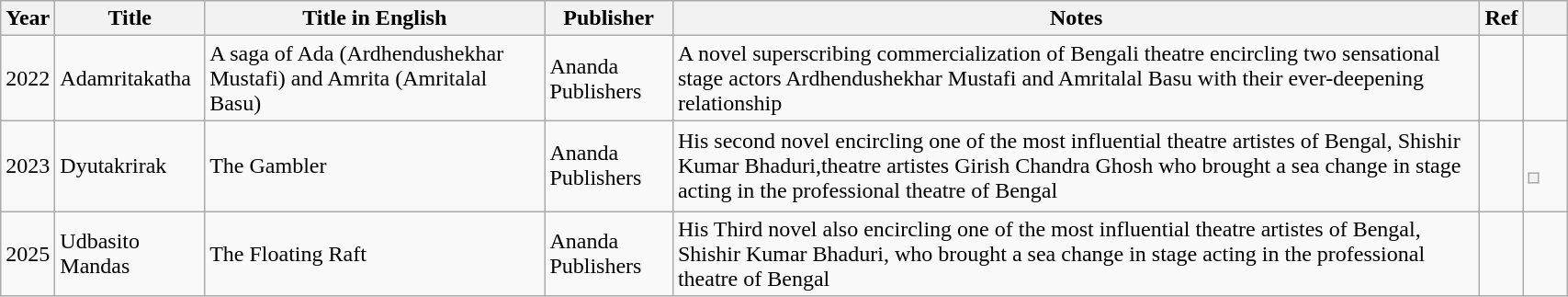<table class="wikitable sortable" width=90%;>
<tr>
<th>Year</th>
<th>Title</th>
<th>Title in English</th>
<th>Publisher</th>
<th>Notes</th>
<th>Ref</th>
<th></th>
</tr>
<tr>
<td>2022</td>
<td>Adamritakatha</td>
<td>A saga of Ada (Ardhendushekhar Mustafi) and Amrita (Amritalal Basu)</td>
<td>Ananda Publishers</td>
<td>A novel superscribing commercialization of Bengali theatre encircling two sensational stage actors Ardhendushekhar Mustafi and Amritalal Basu with their ever-deepening relationship</td>
<td></td>
<td></td>
</tr>
<tr>
<td>2023</td>
<td>Dyutakrirak</td>
<td>The Gambler</td>
<td>Ananda Publishers</td>
<td>His second novel encircling one of the most influential theatre artistes of Bengal, Shishir Kumar Bhaduri,theatre artistes Girish Chandra Ghosh who brought a sea change in stage acting in the professional theatre of Bengal</td>
<td></td>
<td><br><table class="wikitable sortable mw-collapsible">
<tr>
<th></th>
</tr>
</table>
</td>
</tr>
<tr>
<td>2025</td>
<td>Udbasito Mandas</td>
<td>The Floating Raft</td>
<td>Ananda Publishers</td>
<td>His Third novel also encircling one of the most influential theatre artistes of Bengal, Shishir Kumar Bhaduri, who brought a sea change in stage acting in the professional theatre of Bengal</td>
<td></td>
<td></td>
</tr>
</table>
